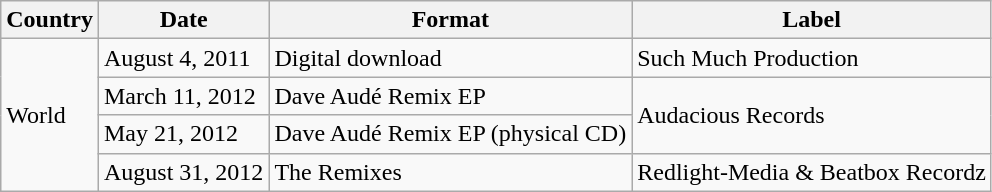<table class="wikitable sortable">
<tr>
<th>Country</th>
<th>Date</th>
<th>Format</th>
<th>Label</th>
</tr>
<tr>
<td rowspan="4">World</td>
<td>August 4, 2011</td>
<td>Digital download</td>
<td>Such Much Production</td>
</tr>
<tr>
<td>March 11, 2012</td>
<td>Dave Audé Remix EP</td>
<td rowspan="2">Audacious Records</td>
</tr>
<tr>
<td>May 21, 2012</td>
<td>Dave Audé Remix EP (physical CD)</td>
</tr>
<tr>
<td>August 31, 2012</td>
<td>The Remixes</td>
<td>Redlight-Media & Beatbox Recordz</td>
</tr>
</table>
